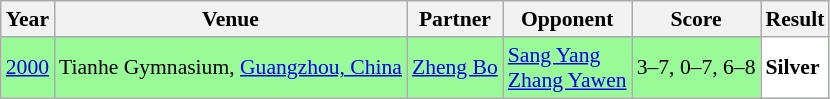<table class="sortable wikitable" style="font-size: 90%;">
<tr>
<th>Year</th>
<th>Venue</th>
<th>Partner</th>
<th>Opponent</th>
<th>Score</th>
<th>Result</th>
</tr>
<tr style="background:#98FB98">
<td align="center"><a href='#'>2000</a></td>
<td align="left">Tianhe Gymnasium, <a href='#'>Guangzhou, China</a></td>
<td align="left"> <a href='#'>Zheng Bo</a></td>
<td align="left"> <a href='#'>Sang Yang</a> <br>  <a href='#'>Zhang Yawen</a></td>
<td align="left">3–7, 0–7, 6–8</td>
<td style="text-align:left; background:white"> <strong>Silver</strong></td>
</tr>
</table>
